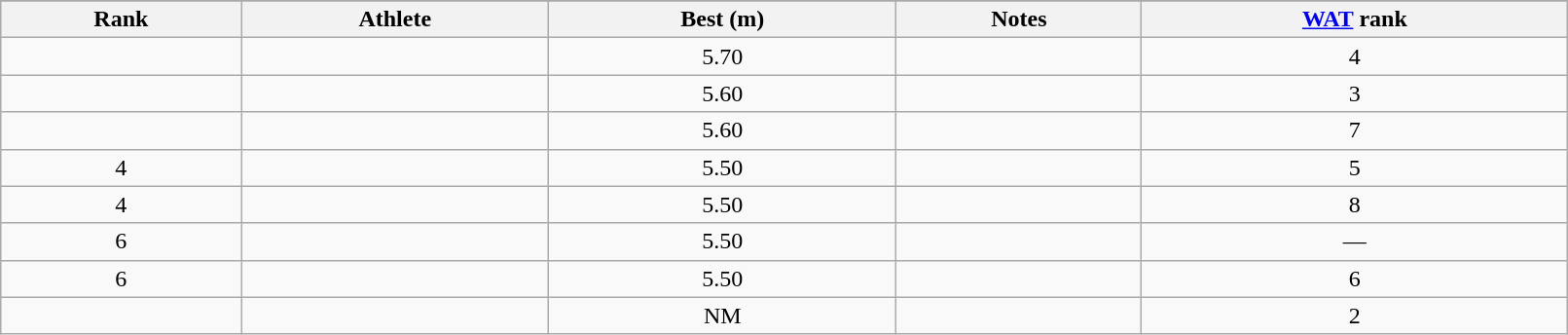<table class="wikitable" width=85%>
<tr>
</tr>
<tr>
<th>Rank</th>
<th>Athlete</th>
<th>Best (m)</th>
<th>Notes</th>
<th><a href='#'>WAT</a> rank</th>
</tr>
<tr align="center">
<td></td>
<td align="left"></td>
<td>5.70</td>
<td></td>
<td>4</td>
</tr>
<tr align="center">
<td></td>
<td align="left"></td>
<td>5.60</td>
<td></td>
<td>3</td>
</tr>
<tr align="center">
<td></td>
<td align="left"></td>
<td>5.60</td>
<td></td>
<td>7</td>
</tr>
<tr align="center">
<td>4</td>
<td align="left"></td>
<td>5.50</td>
<td></td>
<td>5</td>
</tr>
<tr align="center">
<td>4</td>
<td align="left"></td>
<td>5.50</td>
<td></td>
<td>8</td>
</tr>
<tr align="center">
<td>6</td>
<td align="left"></td>
<td>5.50</td>
<td></td>
<td>—</td>
</tr>
<tr align="center">
<td>6</td>
<td align="left"></td>
<td>5.50</td>
<td></td>
<td>6</td>
</tr>
<tr align="center">
<td></td>
<td align="left"></td>
<td>NM</td>
<td></td>
<td>2</td>
</tr>
</table>
